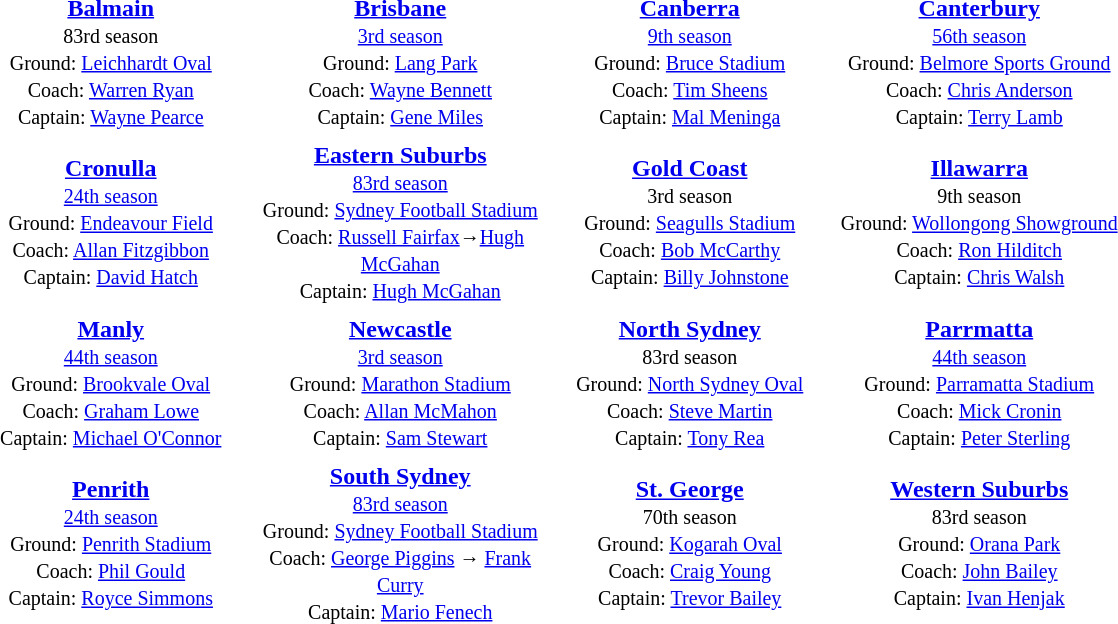<table class="toccolours" style="margin:auto; text-valign:center;" cellpadding="3" cellspacing="2">
<tr>
<th width=185></th>
<th width=185></th>
<th width=185></th>
<th width=185></th>
</tr>
<tr>
<td align="center"><strong><a href='#'>Balmain</a></strong><br><small>83rd season<br>Ground: <a href='#'>Leichhardt Oval</a><br>
Coach: <a href='#'>Warren Ryan</a><br>Captain: <a href='#'>Wayne Pearce</a></small></td>
<td align="center"><strong><a href='#'>Brisbane</a></strong><br><small><a href='#'>3rd season</a><br>Ground: <a href='#'>Lang Park</a><br>
Coach: <a href='#'>Wayne Bennett</a><br>Captain: <a href='#'>Gene Miles</a></small></td>
<td align="center"><strong><a href='#'>Canberra</a></strong><br><small><a href='#'>9th season</a><br>Ground: <a href='#'>Bruce Stadium</a><br>
Coach: <a href='#'>Tim Sheens</a><br>Captain: <a href='#'>Mal Meninga</a></small></td>
<td align="center"><strong><a href='#'>Canterbury</a></strong><br><small><a href='#'>56th season</a><br>Ground: <a href='#'>Belmore Sports Ground</a><br>
Coach: <a href='#'>Chris Anderson</a><br>Captain: <a href='#'>Terry Lamb</a></small></td>
</tr>
<tr>
<td align="center"><strong><a href='#'>Cronulla</a></strong><br><small><a href='#'>24th season</a><br>Ground: <a href='#'>Endeavour Field</a><br>
Coach: <a href='#'>Allan Fitzgibbon</a><br>Captain: <a href='#'>David Hatch</a></small></td>
<td align="center"><strong><a href='#'>Eastern Suburbs</a></strong><br><small><a href='#'>83rd season</a><br>Ground: <a href='#'>Sydney Football Stadium</a><br>
Coach: <a href='#'>Russell Fairfax</a>→<a href='#'>Hugh McGahan</a><br>Captain: <a href='#'>Hugh McGahan</a></small></td>
<td align="center"><strong><a href='#'>Gold Coast</a></strong><br><small>3rd season<br>Ground: <a href='#'>Seagulls Stadium</a><br>
Coach: <a href='#'>Bob McCarthy</a><br>Captain: <a href='#'>Billy Johnstone</a></small></td>
<td align="center"><strong><a href='#'>Illawarra</a></strong><br><small>9th season<br>Ground: <a href='#'>Wollongong Showground</a><br>
Coach: <a href='#'>Ron Hilditch</a><br>Captain: <a href='#'>Chris Walsh</a></small></td>
</tr>
<tr>
<td align="center"><strong><a href='#'>Manly</a></strong><br><small><a href='#'>44th season</a><br>Ground: <a href='#'>Brookvale Oval</a><br>
Coach: <a href='#'>Graham Lowe</a><br>Captain: <a href='#'>Michael O'Connor</a></small></td>
<td align="center"><strong><a href='#'>Newcastle</a></strong><br><small><a href='#'>3rd season</a><br>Ground: <a href='#'>Marathon Stadium</a><br>
Coach: <a href='#'>Allan McMahon</a><br>Captain: <a href='#'>Sam Stewart</a></small></td>
<td align="center"><strong><a href='#'>North Sydney</a></strong><br><small>83rd season<br>Ground: <a href='#'>North Sydney Oval</a><br>
Coach: <a href='#'>Steve Martin</a><br>Captain: <a href='#'>Tony Rea</a></small></td>
<td align="center"><strong><a href='#'>Parrmatta</a></strong><br><small><a href='#'>44th season</a><br>Ground: <a href='#'>Parramatta Stadium</a><br>
Coach: <a href='#'>Mick Cronin</a><br>Captain: <a href='#'>Peter Sterling</a></small></td>
</tr>
<tr>
<td align="center"><strong><a href='#'>Penrith</a></strong><br><small><a href='#'>24th season</a><br>Ground: <a href='#'>Penrith Stadium</a><br>
Coach: <a href='#'>Phil Gould</a><br>Captain: <a href='#'>Royce Simmons</a></small></td>
<td align="center"><strong><a href='#'>South Sydney</a></strong><br><small><a href='#'>83rd season</a><br>Ground: <a href='#'>Sydney Football Stadium</a><br>
Coach: <a href='#'>George Piggins</a> → <a href='#'>Frank Curry</a><br>Captain: <a href='#'>Mario Fenech</a></small></td>
<td align="center"><strong><a href='#'>St. George</a></strong><br><small>70th season<br>Ground: <a href='#'>Kogarah Oval</a><br>
Coach: <a href='#'>Craig Young</a><br>Captain: <a href='#'>Trevor Bailey</a></small></td>
<td align="center"><strong><a href='#'>Western Suburbs</a></strong><br><small>83rd season<br>Ground: <a href='#'>Orana Park</a><br>
Coach: <a href='#'>John Bailey</a><br>Captain: <a href='#'>Ivan Henjak</a></small></td>
</tr>
</table>
